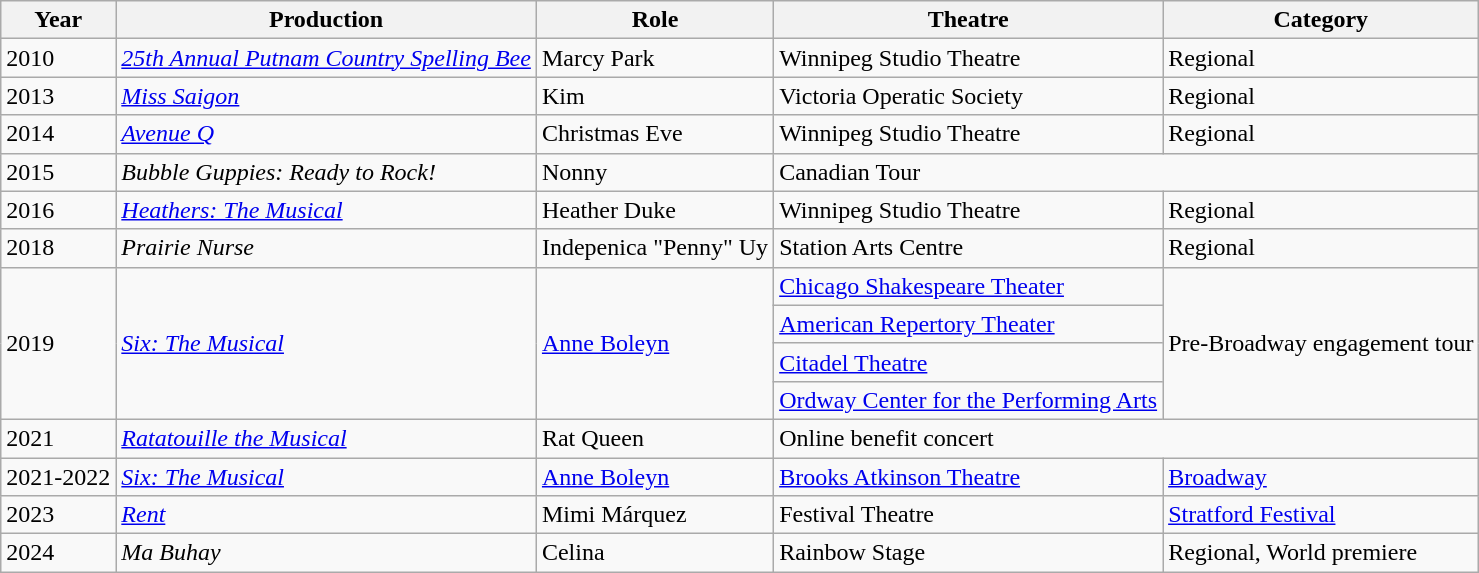<table class="wikitable sortable">
<tr>
<th>Year</th>
<th>Production</th>
<th>Role</th>
<th>Theatre</th>
<th>Category</th>
</tr>
<tr>
<td>2010</td>
<td><em><a href='#'>25th Annual Putnam Country Spelling Bee</a></em></td>
<td>Marcy Park</td>
<td>Winnipeg Studio Theatre</td>
<td>Regional</td>
</tr>
<tr>
<td>2013</td>
<td><em><a href='#'>Miss Saigon</a></em></td>
<td>Kim</td>
<td>Victoria Operatic Society</td>
<td>Regional</td>
</tr>
<tr>
<td>2014</td>
<td><em><a href='#'>Avenue Q</a></em></td>
<td>Christmas Eve</td>
<td>Winnipeg Studio Theatre</td>
<td>Regional</td>
</tr>
<tr>
<td>2015</td>
<td><em>Bubble Guppies: Ready to Rock!</em></td>
<td>Nonny</td>
<td colspan="2">Canadian Tour</td>
</tr>
<tr>
<td>2016</td>
<td><em><a href='#'>Heathers: The Musical</a></em></td>
<td>Heather Duke</td>
<td>Winnipeg Studio Theatre</td>
<td>Regional</td>
</tr>
<tr>
<td>2018</td>
<td><em>Prairie Nurse</em></td>
<td>Indepenica "Penny" Uy</td>
<td>Station Arts Centre</td>
<td>Regional</td>
</tr>
<tr>
<td rowspan="4">2019</td>
<td rowspan="4"><em><a href='#'>Six: The Musical</a></em></td>
<td rowspan="4"><a href='#'>Anne Boleyn</a></td>
<td><a href='#'>Chicago Shakespeare Theater</a></td>
<td rowspan="4">Pre-Broadway engagement tour</td>
</tr>
<tr>
<td><a href='#'>American Repertory Theater</a></td>
</tr>
<tr>
<td><a href='#'>Citadel Theatre</a></td>
</tr>
<tr>
<td><a href='#'>Ordway Center for the Performing Arts</a></td>
</tr>
<tr>
<td>2021</td>
<td><em><a href='#'>Ratatouille the Musical</a></em></td>
<td>Rat Queen</td>
<td colspan="2">Online benefit concert</td>
</tr>
<tr>
<td>2021-2022</td>
<td><em><a href='#'>Six: The Musical</a></em></td>
<td><a href='#'>Anne Boleyn</a></td>
<td><a href='#'>Brooks Atkinson Theatre</a></td>
<td><a href='#'>Broadway</a></td>
</tr>
<tr>
<td>2023</td>
<td><em><a href='#'>Rent</a></em></td>
<td>Mimi Márquez</td>
<td>Festival Theatre</td>
<td><a href='#'>Stratford Festival</a></td>
</tr>
<tr>
<td>2024</td>
<td><em>Ma Buhay</em></td>
<td>Celina</td>
<td>Rainbow Stage</td>
<td>Regional, World premiere</td>
</tr>
</table>
